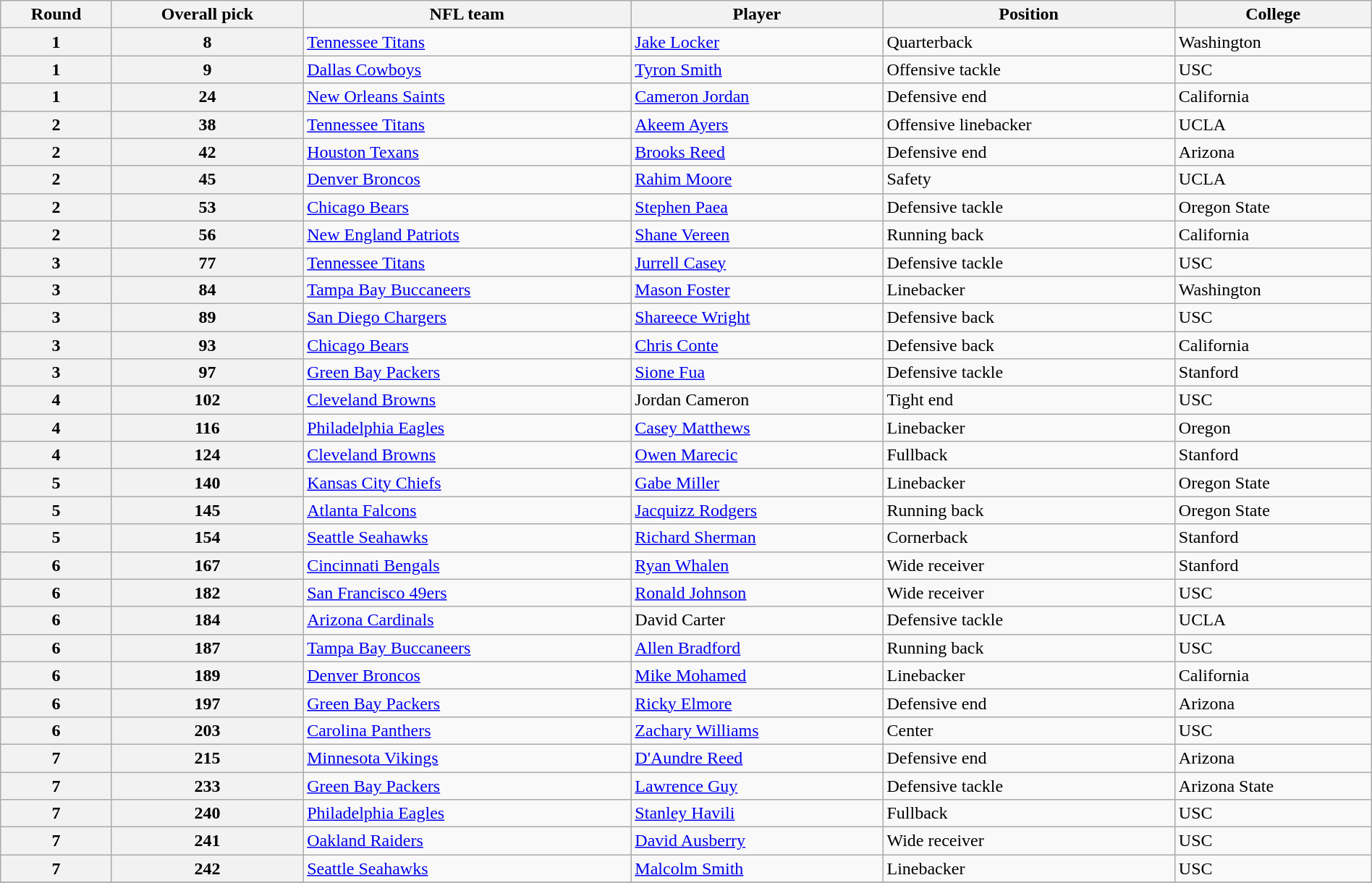<table class="wikitable sortable" style="width: 100%">
<tr>
<th>Round</th>
<th>Overall pick</th>
<th>NFL team</th>
<th>Player</th>
<th>Position</th>
<th>College</th>
</tr>
<tr>
<th>1</th>
<th>8</th>
<td><a href='#'>Tennessee Titans</a></td>
<td><a href='#'>Jake Locker</a></td>
<td>Quarterback</td>
<td>Washington</td>
</tr>
<tr>
<th>1</th>
<th>9</th>
<td><a href='#'>Dallas Cowboys</a></td>
<td><a href='#'>Tyron Smith</a></td>
<td>Offensive tackle</td>
<td>USC</td>
</tr>
<tr>
<th>1</th>
<th>24</th>
<td><a href='#'>New Orleans Saints</a></td>
<td><a href='#'>Cameron Jordan</a></td>
<td>Defensive end</td>
<td>California</td>
</tr>
<tr>
<th>2</th>
<th>38</th>
<td><a href='#'>Tennessee Titans</a></td>
<td><a href='#'>Akeem Ayers</a></td>
<td>Offensive linebacker</td>
<td>UCLA</td>
</tr>
<tr>
<th>2</th>
<th>42</th>
<td><a href='#'>Houston Texans</a></td>
<td><a href='#'>Brooks Reed</a></td>
<td>Defensive end</td>
<td>Arizona</td>
</tr>
<tr>
<th>2</th>
<th>45</th>
<td><a href='#'>Denver Broncos</a></td>
<td><a href='#'>Rahim Moore</a></td>
<td>Safety</td>
<td>UCLA</td>
</tr>
<tr>
<th>2</th>
<th>53</th>
<td><a href='#'>Chicago Bears</a></td>
<td><a href='#'>Stephen Paea</a></td>
<td>Defensive tackle</td>
<td>Oregon State</td>
</tr>
<tr>
<th>2</th>
<th>56</th>
<td><a href='#'>New England Patriots</a></td>
<td><a href='#'>Shane Vereen</a></td>
<td>Running back</td>
<td>California</td>
</tr>
<tr>
<th>3</th>
<th>77</th>
<td><a href='#'>Tennessee Titans</a></td>
<td><a href='#'>Jurrell Casey</a></td>
<td>Defensive tackle</td>
<td>USC</td>
</tr>
<tr>
<th>3</th>
<th>84</th>
<td><a href='#'>Tampa Bay Buccaneers</a></td>
<td><a href='#'>Mason Foster</a></td>
<td>Linebacker</td>
<td>Washington</td>
</tr>
<tr>
<th>3</th>
<th>89</th>
<td><a href='#'>San Diego Chargers</a></td>
<td><a href='#'>Shareece Wright</a></td>
<td>Defensive back</td>
<td>USC</td>
</tr>
<tr>
<th>3</th>
<th>93</th>
<td><a href='#'>Chicago Bears</a></td>
<td><a href='#'>Chris Conte</a></td>
<td>Defensive back</td>
<td>California</td>
</tr>
<tr>
<th>3</th>
<th>97</th>
<td><a href='#'>Green Bay Packers</a></td>
<td><a href='#'>Sione Fua</a></td>
<td>Defensive tackle</td>
<td>Stanford</td>
</tr>
<tr>
<th>4</th>
<th>102</th>
<td><a href='#'>Cleveland Browns</a></td>
<td>Jordan Cameron</td>
<td>Tight end</td>
<td>USC</td>
</tr>
<tr>
<th>4</th>
<th>116</th>
<td><a href='#'>Philadelphia Eagles</a></td>
<td><a href='#'>Casey Matthews</a></td>
<td>Linebacker</td>
<td>Oregon</td>
</tr>
<tr>
<th>4</th>
<th>124</th>
<td><a href='#'>Cleveland Browns</a></td>
<td><a href='#'>Owen Marecic</a></td>
<td>Fullback</td>
<td>Stanford</td>
</tr>
<tr>
<th>5</th>
<th>140</th>
<td><a href='#'>Kansas City Chiefs</a></td>
<td><a href='#'>Gabe Miller</a></td>
<td>Linebacker</td>
<td>Oregon State</td>
</tr>
<tr>
<th>5</th>
<th>145</th>
<td><a href='#'>Atlanta Falcons</a></td>
<td><a href='#'>Jacquizz Rodgers</a></td>
<td>Running back</td>
<td>Oregon State</td>
</tr>
<tr>
<th>5</th>
<th>154</th>
<td><a href='#'>Seattle Seahawks</a></td>
<td><a href='#'>Richard Sherman</a></td>
<td>Cornerback</td>
<td>Stanford</td>
</tr>
<tr>
<th>6</th>
<th>167</th>
<td><a href='#'>Cincinnati Bengals</a></td>
<td><a href='#'>Ryan Whalen</a></td>
<td>Wide receiver</td>
<td>Stanford</td>
</tr>
<tr>
<th>6</th>
<th>182</th>
<td><a href='#'>San Francisco 49ers</a></td>
<td><a href='#'>Ronald Johnson</a></td>
<td>Wide receiver</td>
<td>USC</td>
</tr>
<tr>
<th>6</th>
<th>184</th>
<td><a href='#'>Arizona Cardinals</a></td>
<td>David Carter</td>
<td>Defensive tackle</td>
<td>UCLA</td>
</tr>
<tr>
<th>6</th>
<th>187</th>
<td><a href='#'>Tampa Bay Buccaneers</a></td>
<td><a href='#'>Allen Bradford</a></td>
<td>Running back</td>
<td>USC</td>
</tr>
<tr>
<th>6</th>
<th>189</th>
<td><a href='#'>Denver Broncos</a></td>
<td><a href='#'>Mike Mohamed</a></td>
<td>Linebacker</td>
<td>California</td>
</tr>
<tr>
<th>6</th>
<th>197</th>
<td><a href='#'>Green Bay Packers</a></td>
<td><a href='#'>Ricky Elmore</a></td>
<td>Defensive end</td>
<td>Arizona</td>
</tr>
<tr>
<th>6</th>
<th>203</th>
<td><a href='#'>Carolina Panthers</a></td>
<td><a href='#'>Zachary Williams</a></td>
<td>Center</td>
<td>USC</td>
</tr>
<tr>
<th>7</th>
<th>215</th>
<td><a href='#'>Minnesota Vikings</a></td>
<td><a href='#'>D'Aundre Reed</a></td>
<td>Defensive end</td>
<td>Arizona</td>
</tr>
<tr>
<th>7</th>
<th>233</th>
<td><a href='#'>Green Bay Packers</a></td>
<td><a href='#'>Lawrence Guy</a></td>
<td>Defensive tackle</td>
<td>Arizona State</td>
</tr>
<tr>
<th>7</th>
<th>240</th>
<td><a href='#'>Philadelphia Eagles</a></td>
<td><a href='#'>Stanley Havili</a></td>
<td>Fullback</td>
<td>USC</td>
</tr>
<tr>
<th>7</th>
<th>241</th>
<td><a href='#'>Oakland Raiders</a></td>
<td><a href='#'>David Ausberry</a></td>
<td>Wide receiver</td>
<td>USC</td>
</tr>
<tr>
<th>7</th>
<th>242</th>
<td><a href='#'>Seattle Seahawks</a></td>
<td><a href='#'>Malcolm Smith</a></td>
<td>Linebacker</td>
<td>USC</td>
</tr>
<tr>
</tr>
</table>
